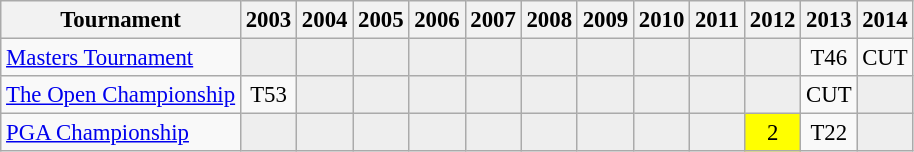<table class="wikitable" style="font-size:95%;text-align:center;">
<tr>
<th>Tournament</th>
<th>2003</th>
<th>2004</th>
<th>2005</th>
<th>2006</th>
<th>2007</th>
<th>2008</th>
<th>2009</th>
<th>2010</th>
<th>2011</th>
<th>2012</th>
<th>2013</th>
<th>2014</th>
</tr>
<tr>
<td align=left><a href='#'>Masters Tournament</a></td>
<td style="background:#eeeeee;"></td>
<td style="background:#eeeeee;"></td>
<td style="background:#eeeeee;"></td>
<td style="background:#eeeeee;"></td>
<td style="background:#eeeeee;"></td>
<td style="background:#eeeeee;"></td>
<td style="background:#eeeeee;"></td>
<td style="background:#eeeeee;"></td>
<td style="background:#eeeeee;"></td>
<td style="background:#eeeeee;"></td>
<td>T46</td>
<td>CUT</td>
</tr>
<tr>
<td align=left><a href='#'>The Open Championship</a></td>
<td>T53</td>
<td style="background:#eeeeee;"></td>
<td style="background:#eeeeee;"></td>
<td style="background:#eeeeee;"></td>
<td style="background:#eeeeee;"></td>
<td style="background:#eeeeee;"></td>
<td style="background:#eeeeee;"></td>
<td style="background:#eeeeee;"></td>
<td style="background:#eeeeee;"></td>
<td style="background:#eeeeee;"></td>
<td>CUT</td>
<td style="background:#eeeeee;"></td>
</tr>
<tr>
<td align=left><a href='#'>PGA Championship</a></td>
<td style="background:#eeeeee;"></td>
<td style="background:#eeeeee;"></td>
<td style="background:#eeeeee;"></td>
<td style="background:#eeeeee;"></td>
<td style="background:#eeeeee;"></td>
<td style="background:#eeeeee;"></td>
<td style="background:#eeeeee;"></td>
<td style="background:#eeeeee;"></td>
<td style="background:#eeeeee;"></td>
<td style="background:yellow;">2</td>
<td>T22</td>
<td style="background:#eeeeee;"></td>
</tr>
</table>
